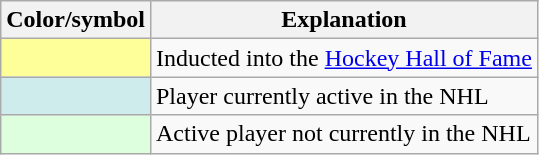<table class="wikitable">
<tr>
<th scope="col">Color/symbol</th>
<th scope="col">Explanation</th>
</tr>
<tr>
<th scope="row" style="background:#FFFF99"></th>
<td>Inducted into the <a href='#'>Hockey Hall of Fame</a></td>
</tr>
<tr>
<th scope="row"  style="background:#CFECEC"></th>
<td>Player currently active in the NHL</td>
</tr>
<tr>
<th scope="row"  style="background:#DDFFDD"></th>
<td>Active player not currently in the NHL</td>
</tr>
</table>
